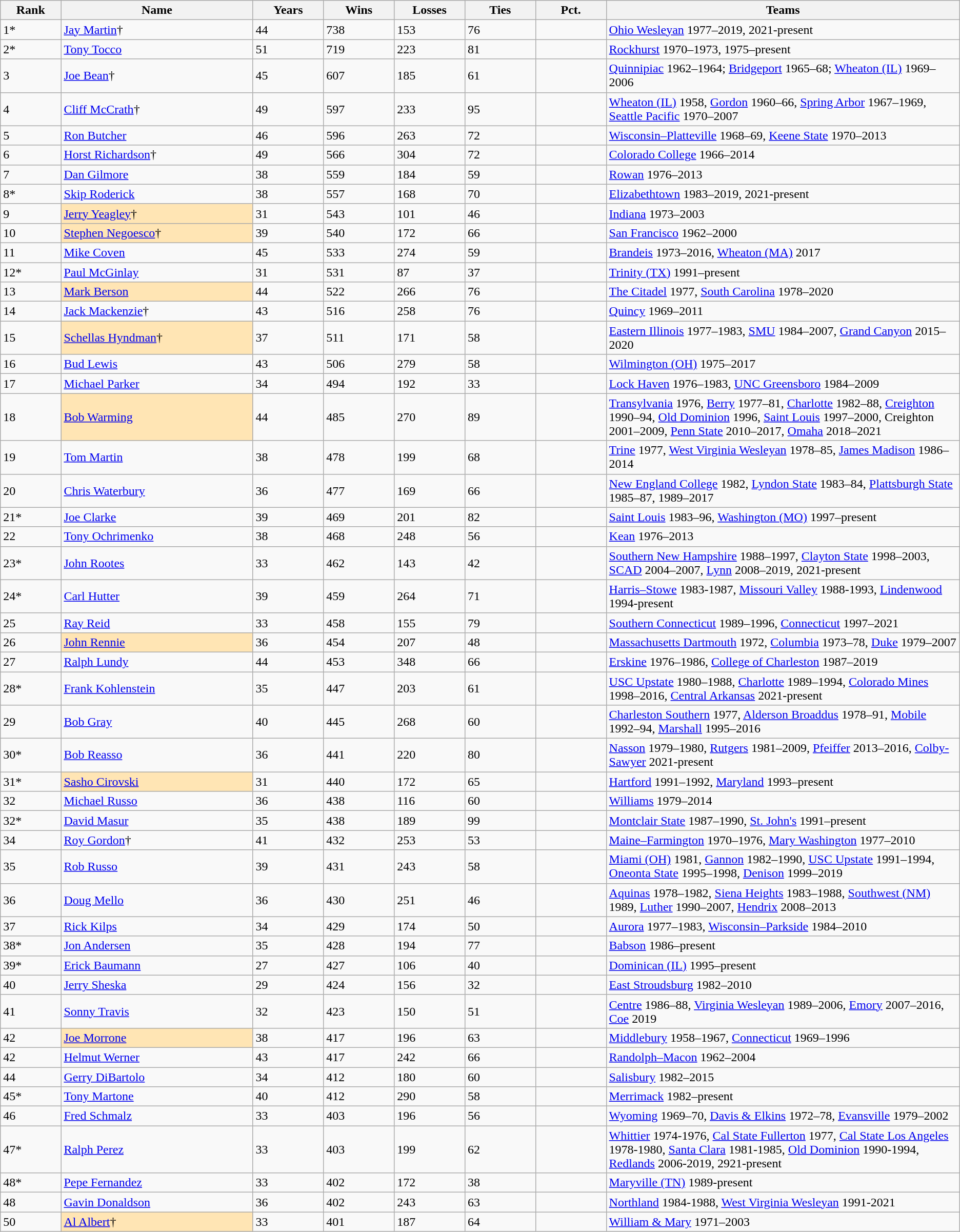<table class="wikitable sortable">
<tr>
<th bgcolor="#DDDDFF" width="6%">Rank</th>
<th bgcolor="#DDDDFF" width="19%">Name</th>
<th bgcolor="#DDDDFF" width="7%">Years</th>
<th bgcolor="#DDDDFF" width="7%">Wins</th>
<th bgcolor="#DDDDFF" width="7%">Losses</th>
<th bgcolor="#DDDDFF" width="7%">Ties</th>
<th bgcolor="#DDDDFF" width="7%">Pct.</th>
<th bgcolor="#DDDDFF" width="35%">Teams</th>
</tr>
<tr align="left">
<td>1*</td>
<td><a href='#'>Jay Martin</a>†</td>
<td>44</td>
<td>738</td>
<td>153</td>
<td>76</td>
<td></td>
<td><a href='#'>Ohio Wesleyan</a> 1977–2019, 2021-present</td>
</tr>
<tr align="left">
<td>2*</td>
<td><a href='#'>Tony Tocco</a></td>
<td>51</td>
<td>719</td>
<td>223</td>
<td>81</td>
<td></td>
<td><a href='#'>Rockhurst</a> 1970–1973, 1975–present</td>
</tr>
<tr align="left">
<td>3</td>
<td><a href='#'>Joe Bean</a>†</td>
<td>45</td>
<td>607</td>
<td>185</td>
<td>61</td>
<td></td>
<td><a href='#'>Quinnipiac</a> 1962–1964; <a href='#'>Bridgeport</a> 1965–68; <a href='#'>Wheaton (IL)</a> 1969–2006</td>
</tr>
<tr align="left">
<td>4</td>
<td><a href='#'>Cliff McCrath</a>†</td>
<td>49</td>
<td>597</td>
<td>233</td>
<td>95</td>
<td></td>
<td><a href='#'>Wheaton (IL)</a> 1958, <a href='#'>Gordon</a> 1960–66, <a href='#'>Spring Arbor</a> 1967–1969, <a href='#'>Seattle Pacific</a> 1970–2007</td>
</tr>
<tr align="left">
<td>5</td>
<td><a href='#'>Ron Butcher</a></td>
<td>46</td>
<td>596</td>
<td>263</td>
<td>72</td>
<td></td>
<td><a href='#'>Wisconsin–Platteville</a> 1968–69, <a href='#'>Keene State</a> 1970–2013</td>
</tr>
<tr align="left">
<td>6</td>
<td><a href='#'>Horst Richardson</a>†</td>
<td>49</td>
<td>566</td>
<td>304</td>
<td>72</td>
<td></td>
<td><a href='#'>Colorado College</a> 1966–2014</td>
</tr>
<tr align="left">
<td>7</td>
<td><a href='#'>Dan Gilmore</a></td>
<td>38</td>
<td>559</td>
<td>184</td>
<td>59</td>
<td></td>
<td><a href='#'>Rowan</a> 1976–2013</td>
</tr>
<tr align="left">
<td>8*</td>
<td><a href='#'>Skip Roderick</a></td>
<td>38</td>
<td>557</td>
<td>168</td>
<td>70</td>
<td></td>
<td><a href='#'>Elizabethtown</a> 1983–2019, 2021-present</td>
</tr>
<tr align="left">
<td>9</td>
<td bgcolor=#FFE5B4><a href='#'>Jerry Yeagley</a>†</td>
<td>31</td>
<td>543</td>
<td>101</td>
<td>46</td>
<td></td>
<td><a href='#'>Indiana</a> 1973–2003</td>
</tr>
<tr align="left">
<td>10</td>
<td bgcolor=#FFE5B4><a href='#'>Stephen Negoesco</a>†</td>
<td>39</td>
<td>540</td>
<td>172</td>
<td>66</td>
<td></td>
<td><a href='#'>San Francisco</a> 1962–2000</td>
</tr>
<tr align="left">
<td>11</td>
<td><a href='#'>Mike Coven</a></td>
<td>45</td>
<td>533</td>
<td>274</td>
<td>59</td>
<td></td>
<td><a href='#'>Brandeis</a> 1973–2016, <a href='#'>Wheaton (MA)</a> 2017</td>
</tr>
<tr align="left">
<td>12*</td>
<td><a href='#'>Paul McGinlay</a></td>
<td>31</td>
<td>531</td>
<td>87</td>
<td>37</td>
<td></td>
<td><a href='#'>Trinity (TX)</a> 1991–present</td>
</tr>
<tr align="left">
<td>13</td>
<td bgcolor=#FFE5B4><a href='#'>Mark Berson</a></td>
<td>44</td>
<td>522</td>
<td>266</td>
<td>76</td>
<td></td>
<td><a href='#'>The Citadel</a> 1977, <a href='#'>South Carolina</a> 1978–2020</td>
</tr>
<tr align="left">
<td>14</td>
<td><a href='#'>Jack Mackenzie</a>†</td>
<td>43</td>
<td>516</td>
<td>258</td>
<td>76</td>
<td></td>
<td><a href='#'>Quincy</a> 1969–2011</td>
</tr>
<tr align="left">
<td>15</td>
<td bgcolor=#FFE5B4><a href='#'>Schellas Hyndman</a>†</td>
<td>37</td>
<td>511</td>
<td>171</td>
<td>58</td>
<td></td>
<td><a href='#'>Eastern Illinois</a> 1977–1983, <a href='#'>SMU</a> 1984–2007, <a href='#'>Grand Canyon</a> 2015–2020</td>
</tr>
<tr align="left">
<td>16</td>
<td><a href='#'>Bud Lewis</a></td>
<td>43</td>
<td>506</td>
<td>279</td>
<td>58</td>
<td></td>
<td><a href='#'>Wilmington (OH)</a> 1975–2017</td>
</tr>
<tr align="left">
<td>17</td>
<td><a href='#'>Michael Parker</a></td>
<td>34</td>
<td>494</td>
<td>192</td>
<td>33</td>
<td></td>
<td><a href='#'>Lock Haven</a> 1976–1983, <a href='#'>UNC Greensboro</a> 1984–2009</td>
</tr>
<tr align="left">
<td>18</td>
<td bgcolor=#FFE5B4><a href='#'>Bob Warming</a></td>
<td>44</td>
<td>485</td>
<td>270</td>
<td>89</td>
<td></td>
<td><a href='#'>Transylvania</a> 1976, <a href='#'>Berry</a> 1977–81, <a href='#'>Charlotte</a> 1982–88, <a href='#'>Creighton</a> 1990–94, <a href='#'>Old Dominion</a> 1996, <a href='#'>Saint Louis</a> 1997–2000, Creighton 2001–2009, <a href='#'>Penn State</a> 2010–2017, <a href='#'>Omaha</a> 2018–2021</td>
</tr>
<tr align="left">
<td>19</td>
<td><a href='#'>Tom Martin</a></td>
<td>38</td>
<td>478</td>
<td>199</td>
<td>68</td>
<td></td>
<td><a href='#'>Trine</a> 1977, <a href='#'>West Virginia Wesleyan</a> 1978–85, <a href='#'>James Madison</a> 1986–2014</td>
</tr>
<tr align="left">
<td>20</td>
<td><a href='#'>Chris Waterbury</a></td>
<td>36</td>
<td>477</td>
<td>169</td>
<td>66</td>
<td></td>
<td><a href='#'>New England College</a> 1982, <a href='#'>Lyndon State</a> 1983–84, <a href='#'>Plattsburgh State</a> 1985–87, 1989–2017</td>
</tr>
<tr align="left">
<td>21*</td>
<td><a href='#'>Joe Clarke</a></td>
<td>39</td>
<td>469</td>
<td>201</td>
<td>82</td>
<td></td>
<td><a href='#'>Saint Louis</a> 1983–96, <a href='#'>Washington (MO)</a> 1997–present</td>
</tr>
<tr align="left">
<td>22</td>
<td><a href='#'>Tony Ochrimenko</a></td>
<td>38</td>
<td>468</td>
<td>248</td>
<td>56</td>
<td></td>
<td><a href='#'>Kean</a> 1976–2013</td>
</tr>
<tr align="left">
<td>23*</td>
<td><a href='#'>John Rootes</a></td>
<td>33</td>
<td>462</td>
<td>143</td>
<td>42</td>
<td></td>
<td><a href='#'>Southern New Hampshire</a> 1988–1997, <a href='#'>Clayton State</a> 1998–2003, <a href='#'>SCAD</a> 2004–2007, <a href='#'>Lynn</a> 2008–2019, 2021-present</td>
</tr>
<tr align="left">
<td>24*</td>
<td><a href='#'>Carl Hutter</a></td>
<td>39</td>
<td>459</td>
<td>264</td>
<td>71</td>
<td></td>
<td><a href='#'>Harris–Stowe</a> 1983-1987, <a href='#'>Missouri Valley</a> 1988-1993, <a href='#'>Lindenwood</a> 1994-present</td>
</tr>
<tr align="left">
<td>25</td>
<td><a href='#'>Ray Reid</a></td>
<td>33</td>
<td>458</td>
<td>155</td>
<td>79</td>
<td></td>
<td><a href='#'>Southern Connecticut</a> 1989–1996, <a href='#'>Connecticut</a> 1997–2021</td>
</tr>
<tr align="left">
<td>26</td>
<td bgcolor=#FFE5B4><a href='#'>John Rennie</a></td>
<td>36</td>
<td>454</td>
<td>207</td>
<td>48</td>
<td></td>
<td><a href='#'>Massachusetts Dartmouth</a> 1972, <a href='#'>Columbia</a> 1973–78, <a href='#'>Duke</a> 1979–2007</td>
</tr>
<tr align="left">
<td>27</td>
<td><a href='#'>Ralph Lundy</a></td>
<td>44</td>
<td>453</td>
<td>348</td>
<td>66</td>
<td></td>
<td><a href='#'>Erskine</a> 1976–1986, <a href='#'>College of Charleston</a> 1987–2019</td>
</tr>
<tr align="left">
<td>28*</td>
<td><a href='#'>Frank Kohlenstein</a></td>
<td>35</td>
<td>447</td>
<td>203</td>
<td>61</td>
<td></td>
<td><a href='#'>USC Upstate</a> 1980–1988, <a href='#'>Charlotte</a> 1989–1994, <a href='#'>Colorado Mines</a> 1998–2016, <a href='#'>Central Arkansas</a> 2021-present</td>
</tr>
<tr align="left">
<td>29</td>
<td><a href='#'>Bob Gray</a></td>
<td>40</td>
<td>445</td>
<td>268</td>
<td>60</td>
<td></td>
<td><a href='#'>Charleston Southern</a> 1977, <a href='#'>Alderson Broaddus</a> 1978–91, <a href='#'>Mobile</a> 1992–94, <a href='#'>Marshall</a> 1995–2016</td>
</tr>
<tr align="left">
<td>30*</td>
<td><a href='#'>Bob Reasso</a></td>
<td>36</td>
<td>441</td>
<td>220</td>
<td>80</td>
<td></td>
<td><a href='#'>Nasson</a> 1979–1980, <a href='#'>Rutgers</a> 1981–2009, <a href='#'>Pfeiffer</a> 2013–2016, <a href='#'>Colby-Sawyer</a> 2021-present</td>
</tr>
<tr align="left">
<td>31*</td>
<td bgcolor=#FFE5B4><a href='#'>Sasho Cirovski</a></td>
<td>31</td>
<td>440</td>
<td>172</td>
<td>65</td>
<td></td>
<td><a href='#'>Hartford</a> 1991–1992, <a href='#'>Maryland</a> 1993–present</td>
</tr>
<tr align="left">
<td>32</td>
<td><a href='#'>Michael Russo</a></td>
<td>36</td>
<td>438</td>
<td>116</td>
<td>60</td>
<td></td>
<td><a href='#'>Williams</a> 1979–2014</td>
</tr>
<tr align="left">
<td>32*</td>
<td><a href='#'>David Masur</a></td>
<td>35</td>
<td>438</td>
<td>189</td>
<td>99</td>
<td></td>
<td><a href='#'>Montclair State</a> 1987–1990, <a href='#'>St. John's</a> 1991–present</td>
</tr>
<tr align="left">
<td>34</td>
<td><a href='#'>Roy Gordon</a>†</td>
<td>41</td>
<td>432</td>
<td>253</td>
<td>53</td>
<td></td>
<td><a href='#'>Maine–Farmington</a> 1970–1976, <a href='#'>Mary Washington</a> 1977–2010</td>
</tr>
<tr align="left">
<td>35</td>
<td><a href='#'>Rob Russo</a></td>
<td>39</td>
<td>431</td>
<td>243</td>
<td>58</td>
<td></td>
<td><a href='#'>Miami (OH)</a> 1981, <a href='#'>Gannon</a> 1982–1990, <a href='#'>USC Upstate</a> 1991–1994, <a href='#'>Oneonta State</a> 1995–1998, <a href='#'>Denison</a> 1999–2019</td>
</tr>
<tr align="left">
<td>36</td>
<td><a href='#'>Doug Mello</a></td>
<td>36</td>
<td>430</td>
<td>251</td>
<td>46</td>
<td></td>
<td><a href='#'>Aquinas</a> 1978–1982, <a href='#'>Siena Heights</a> 1983–1988, <a href='#'>Southwest (NM)</a> 1989, <a href='#'>Luther</a> 1990–2007, <a href='#'>Hendrix</a> 2008–2013</td>
</tr>
<tr align="left">
<td>37</td>
<td><a href='#'>Rick Kilps</a></td>
<td>34</td>
<td>429</td>
<td>174</td>
<td>50</td>
<td></td>
<td><a href='#'>Aurora</a> 1977–1983, <a href='#'>Wisconsin–Parkside</a> 1984–2010</td>
</tr>
<tr align="left">
<td>38*</td>
<td><a href='#'>Jon Andersen</a></td>
<td>35</td>
<td>428</td>
<td>194</td>
<td>77</td>
<td></td>
<td><a href='#'>Babson</a> 1986–present</td>
</tr>
<tr align="left">
<td>39*</td>
<td><a href='#'>Erick Baumann</a></td>
<td>27</td>
<td>427</td>
<td>106</td>
<td>40</td>
<td></td>
<td><a href='#'>Dominican (IL)</a> 1995–present</td>
</tr>
<tr align="left">
<td>40</td>
<td><a href='#'>Jerry Sheska</a></td>
<td>29</td>
<td>424</td>
<td>156</td>
<td>32</td>
<td></td>
<td><a href='#'>East Stroudsburg</a> 1982–2010</td>
</tr>
<tr align="left">
<td>41</td>
<td><a href='#'>Sonny Travis</a></td>
<td>32</td>
<td>423</td>
<td>150</td>
<td>51</td>
<td></td>
<td><a href='#'>Centre</a> 1986–88, <a href='#'>Virginia Wesleyan</a> 1989–2006, <a href='#'>Emory</a> 2007–2016, <a href='#'>Coe</a> 2019</td>
</tr>
<tr align="left">
<td>42</td>
<td bgcolor=#FFE5B4><a href='#'>Joe Morrone</a></td>
<td>38</td>
<td>417</td>
<td>196</td>
<td>63</td>
<td></td>
<td><a href='#'>Middlebury</a> 1958–1967, <a href='#'>Connecticut</a> 1969–1996</td>
</tr>
<tr align="left">
<td>42</td>
<td><a href='#'>Helmut Werner</a></td>
<td>43</td>
<td>417</td>
<td>242</td>
<td>66</td>
<td></td>
<td><a href='#'>Randolph–Macon</a> 1962–2004</td>
</tr>
<tr align="left">
<td>44</td>
<td><a href='#'>Gerry DiBartolo</a></td>
<td>34</td>
<td>412</td>
<td>180</td>
<td>60</td>
<td></td>
<td><a href='#'>Salisbury</a> 1982–2015</td>
</tr>
<tr align="left">
<td>45*</td>
<td><a href='#'>Tony Martone</a></td>
<td>40</td>
<td>412</td>
<td>290</td>
<td>58</td>
<td></td>
<td><a href='#'>Merrimack</a> 1982–present</td>
</tr>
<tr align="left">
<td>46</td>
<td><a href='#'>Fred Schmalz</a></td>
<td>33</td>
<td>403</td>
<td>196</td>
<td>56</td>
<td></td>
<td><a href='#'>Wyoming</a> 1969–70, <a href='#'>Davis & Elkins</a> 1972–78, <a href='#'>Evansville</a> 1979–2002</td>
</tr>
<tr align="left">
<td>47*</td>
<td><a href='#'>Ralph Perez</a></td>
<td>33</td>
<td>403</td>
<td>199</td>
<td>62</td>
<td></td>
<td><a href='#'>Whittier</a> 1974-1976, <a href='#'>Cal State Fullerton</a> 1977, <a href='#'>Cal State Los Angeles</a> 1978-1980, <a href='#'>Santa Clara</a> 1981-1985, <a href='#'>Old Dominion</a> 1990-1994, <a href='#'>Redlands</a> 2006-2019, 2921-present</td>
</tr>
<tr align="left">
<td>48*</td>
<td><a href='#'>Pepe Fernandez</a></td>
<td>33</td>
<td>402</td>
<td>172</td>
<td>38</td>
<td></td>
<td><a href='#'>Maryville (TN)</a> 1989-present</td>
</tr>
<tr align="left">
<td>48</td>
<td><a href='#'>Gavin Donaldson</a></td>
<td>36</td>
<td>402</td>
<td>243</td>
<td>63</td>
<td></td>
<td><a href='#'>Northland</a> 1984-1988, <a href='#'>West Virginia Wesleyan</a> 1991-2021</td>
</tr>
<tr align="left">
<td>50</td>
<td bgcolor=#FFE5B4><a href='#'>Al Albert</a>†</td>
<td>33</td>
<td>401</td>
<td>187</td>
<td>64</td>
<td></td>
<td><a href='#'>William & Mary</a> 1971–2003</td>
</tr>
</table>
